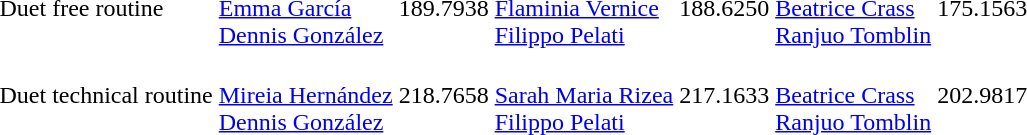<table>
<tr>
<td>Duet free routine<br></td>
<td><br><a href='#'>Emma García</a><br><a href='#'>Dennis González</a></td>
<td>189.7938</td>
<td><br><a href='#'>Flaminia Vernice</a><br><a href='#'>Filippo Pelati</a></td>
<td>188.6250</td>
<td><br><a href='#'>Beatrice Crass</a><br><a href='#'>Ranjuo Tomblin</a></td>
<td>175.1563</td>
</tr>
<tr>
<td>Duet technical routine<br></td>
<td><br><a href='#'>Mireia Hernández</a><br><a href='#'>Dennis González</a></td>
<td>218.7658</td>
<td><br><a href='#'>Sarah Maria Rizea</a><br><a href='#'>Filippo Pelati</a></td>
<td>217.1633</td>
<td><br><a href='#'>Beatrice Crass</a><br><a href='#'>Ranjuo Tomblin</a></td>
<td>202.9817</td>
</tr>
</table>
